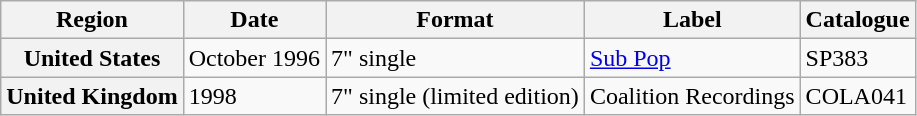<table class="wikitable plainrowheaders">
<tr>
<th>Region</th>
<th>Date</th>
<th>Format</th>
<th>Label</th>
<th>Catalogue</th>
</tr>
<tr>
<th scope="row">United States</th>
<td>October 1996</td>
<td>7" single</td>
<td><a href='#'>Sub Pop</a></td>
<td>SP383</td>
</tr>
<tr>
<th scope="row">United Kingdom</th>
<td>1998</td>
<td>7" single (limited edition)</td>
<td>Coalition Recordings</td>
<td>COLA041</td>
</tr>
</table>
